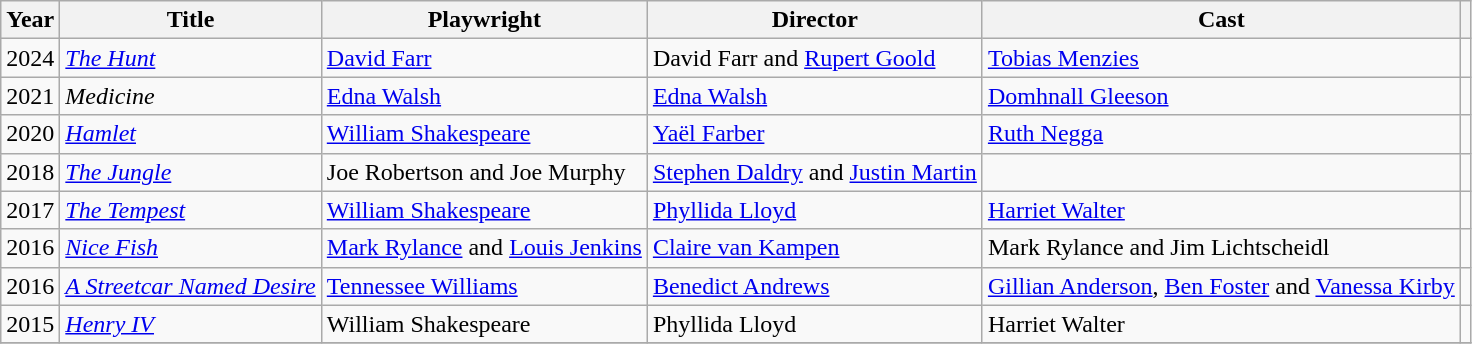<table class="wikitable plainrowheaders" style="margin-right: 0;">
<tr>
<th scope="col">Year</th>
<th scope="col">Title</th>
<th scope="col">Playwright</th>
<th scope="col">Director</th>
<th scope="col">Cast</th>
<th scope="col"></th>
</tr>
<tr>
<td>2024</td>
<td><em><a href='#'>The Hunt</a></em></td>
<td><a href='#'>David Farr</a></td>
<td>David Farr and <a href='#'>Rupert Goold</a></td>
<td><a href='#'>Tobias Menzies</a></td>
<td></td>
</tr>
<tr>
<td>2021</td>
<td><em>Medicine</em></td>
<td><a href='#'>Edna Walsh</a></td>
<td><a href='#'>Edna Walsh</a></td>
<td><a href='#'>Domhnall Gleeson</a></td>
<td></td>
</tr>
<tr>
<td>2020</td>
<td><em><a href='#'>Hamlet</a></em></td>
<td><a href='#'>William Shakespeare</a></td>
<td><a href='#'>Yaël Farber</a></td>
<td><a href='#'>Ruth Negga</a></td>
<td></td>
</tr>
<tr>
<td>2018</td>
<td><em><a href='#'>The Jungle</a></em></td>
<td>Joe Robertson and Joe Murphy</td>
<td><a href='#'>Stephen Daldry</a> and <a href='#'>Justin Martin</a></td>
<td></td>
<td></td>
</tr>
<tr>
<td>2017</td>
<td><em><a href='#'>The Tempest</a></em></td>
<td><a href='#'>William Shakespeare</a></td>
<td><a href='#'>Phyllida Lloyd</a></td>
<td><a href='#'>Harriet Walter</a></td>
<td></td>
</tr>
<tr>
<td>2016</td>
<td><em><a href='#'>Nice Fish</a></em></td>
<td><a href='#'>Mark Rylance</a> and <a href='#'>Louis Jenkins</a></td>
<td><a href='#'>Claire van Kampen</a></td>
<td>Mark Rylance and Jim Lichtscheidl</td>
<td></td>
</tr>
<tr>
<td>2016</td>
<td><em><a href='#'>A Streetcar Named Desire</a></em></td>
<td><a href='#'>Tennessee Williams</a></td>
<td><a href='#'>Benedict Andrews</a></td>
<td><a href='#'>Gillian Anderson</a>, <a href='#'>Ben Foster</a> and <a href='#'>Vanessa Kirby</a></td>
<td></td>
</tr>
<tr>
<td>2015</td>
<td><em><a href='#'>Henry IV</a></em></td>
<td>William Shakespeare</td>
<td>Phyllida Lloyd</td>
<td>Harriet Walter</td>
<td></td>
</tr>
<tr>
</tr>
</table>
